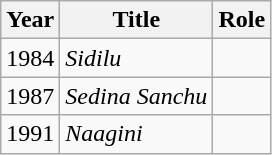<table class="wikitable sortable">
<tr>
<th>Year</th>
<th>Title</th>
<th>Role</th>
</tr>
<tr>
<td>1984</td>
<td><em>Sidilu</em></td>
<td></td>
</tr>
<tr>
<td>1987</td>
<td><em>Sedina Sanchu</em></td>
<td></td>
</tr>
<tr>
<td>1991</td>
<td><em>Naagini</em></td>
<td></td>
</tr>
</table>
